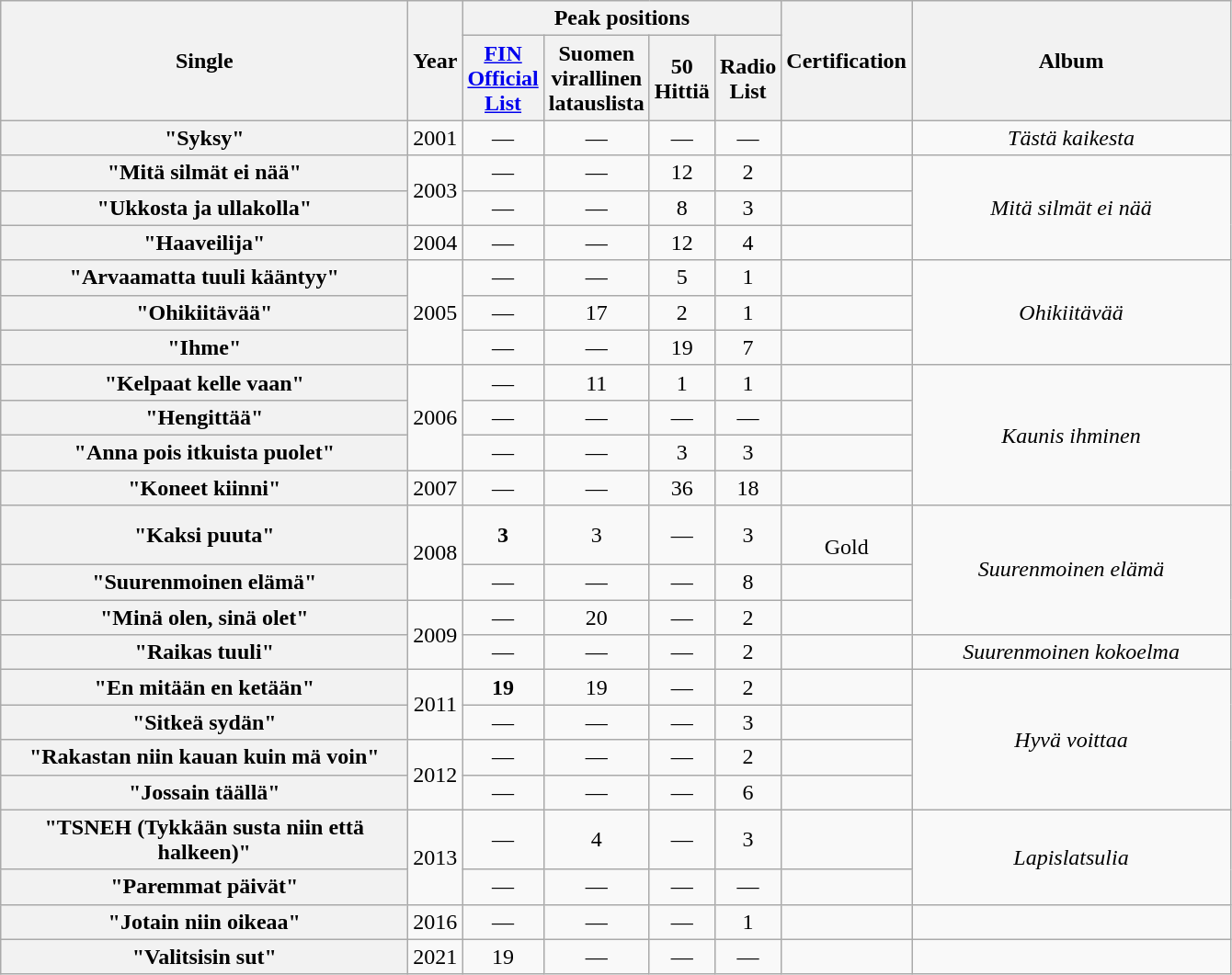<table class="wikitable plainrowheaders" style="text-align:center;">
<tr>
<th scope="colw" rowspan="2" style="width:18em;">Single</th>
<th scope="col" rowspan="2" style="width:2em;">Year</th>
<th scope="col" colspan="4">Peak positions</th>
<th scope="col" rowspan="2">Certification</th>
<th scope="col" rowspan="2" style="width:14em;">Album</th>
</tr>
<tr>
<th width="35"><a href='#'>FIN<br>Official<br>List</a><br></th>
<th width="35">Suomen <br>virallinen <br>latauslista<br></th>
<th width="35">50 Hittiä<br></th>
<th width="35">Radio<br>List<br></th>
</tr>
<tr>
<th scope="row">"Syksy"</th>
<td>2001</td>
<td>—</td>
<td>—</td>
<td>—</td>
<td>—</td>
<td></td>
<td><em>Tästä kaikesta</em></td>
</tr>
<tr>
<th scope="row">"Mitä silmät ei nää"</th>
<td rowspan=2>2003</td>
<td>—</td>
<td>—</td>
<td>12</td>
<td>2</td>
<td></td>
<td rowspan="3"><em>Mitä silmät ei nää</em></td>
</tr>
<tr>
<th scope="row">"Ukkosta ja ullakolla"</th>
<td>—</td>
<td>—</td>
<td>8</td>
<td>3</td>
<td></td>
</tr>
<tr>
<th scope="row">"Haaveilija"</th>
<td>2004</td>
<td>—</td>
<td>—</td>
<td>12</td>
<td>4</td>
<td></td>
</tr>
<tr>
<th scope="row">"Arvaamatta tuuli kääntyy"</th>
<td rowspan=3>2005</td>
<td>—</td>
<td>—</td>
<td>5</td>
<td>1</td>
<td></td>
<td rowspan="3"><em>Ohikiitävää</em></td>
</tr>
<tr>
<th scope="row">"Ohikiitävää"</th>
<td>—</td>
<td>17</td>
<td>2</td>
<td>1</td>
<td></td>
</tr>
<tr>
<th scope="row">"Ihme"</th>
<td>—</td>
<td>—</td>
<td>19</td>
<td>7</td>
<td></td>
</tr>
<tr>
<th scope="row">"Kelpaat kelle vaan"</th>
<td rowspan=3>2006</td>
<td>—</td>
<td>11</td>
<td>1</td>
<td>1</td>
<td></td>
<td rowspan="4"><em>Kaunis ihminen</em></td>
</tr>
<tr>
<th scope="row">"Hengittää"</th>
<td>—</td>
<td>—</td>
<td>—</td>
<td>—</td>
<td></td>
</tr>
<tr>
<th scope="row">"Anna pois itkuista puolet"</th>
<td>—</td>
<td>—</td>
<td>3</td>
<td>3</td>
<td></td>
</tr>
<tr>
<th scope="row">"Koneet kiinni"</th>
<td>2007</td>
<td>—</td>
<td>—</td>
<td>36</td>
<td>18</td>
<td></td>
</tr>
<tr>
<th scope="row">"Kaksi puuta"</th>
<td rowspan=2>2008</td>
<td><strong>3</strong></td>
<td>3</td>
<td>—</td>
<td>3</td>
<td><br>Gold</td>
<td rowspan="3"><em>Suurenmoinen elämä</em></td>
</tr>
<tr>
<th scope="row">"Suurenmoinen elämä"</th>
<td>—</td>
<td>—</td>
<td>—</td>
<td>8</td>
<td></td>
</tr>
<tr>
<th scope="row">"Minä olen, sinä olet"</th>
<td rowspan=2>2009</td>
<td>—</td>
<td>20</td>
<td>—</td>
<td>2</td>
<td></td>
</tr>
<tr>
<th scope="row">"Raikas tuuli"</th>
<td>—</td>
<td>—</td>
<td>—</td>
<td>2</td>
<td></td>
<td><em>Suurenmoinen kokoelma</em></td>
</tr>
<tr>
<th scope="row">"En mitään en ketään"</th>
<td rowspan=2>2011</td>
<td><strong>19</strong></td>
<td>19</td>
<td>—</td>
<td>2</td>
<td></td>
<td rowspan="4"><em>Hyvä voittaa</em></td>
</tr>
<tr>
<th scope="row">"Sitkeä sydän"</th>
<td>—</td>
<td>—</td>
<td>—</td>
<td>3</td>
<td></td>
</tr>
<tr>
<th scope="row">"Rakastan niin kauan kuin mä voin"</th>
<td rowspan=2>2012</td>
<td>—</td>
<td>—</td>
<td>—</td>
<td>2</td>
<td></td>
</tr>
<tr>
<th scope="row">"Jossain täällä"</th>
<td>—</td>
<td>—</td>
<td>—</td>
<td>6</td>
<td></td>
</tr>
<tr>
<th scope="row">"TSNEH (Tykkään susta niin että halkeen)"</th>
<td rowspan=2>2013</td>
<td>—</td>
<td>4</td>
<td>—</td>
<td>3</td>
<td></td>
<td rowspan="2"><em>Lapislatsulia</em></td>
</tr>
<tr>
<th scope="row">"Paremmat päivät"</th>
<td>—</td>
<td>—</td>
<td>—</td>
<td>—</td>
<td></td>
</tr>
<tr>
<th scope="row">"Jotain niin oikeaa"</th>
<td>2016</td>
<td>—</td>
<td>—</td>
<td>—</td>
<td>1<br></td>
<td></td>
<td></td>
</tr>
<tr>
<th scope="row">"Valitsisin sut"</th>
<td>2021</td>
<td>19<br></td>
<td>—</td>
<td>—</td>
<td>—</td>
<td></td>
<td></td>
</tr>
</table>
